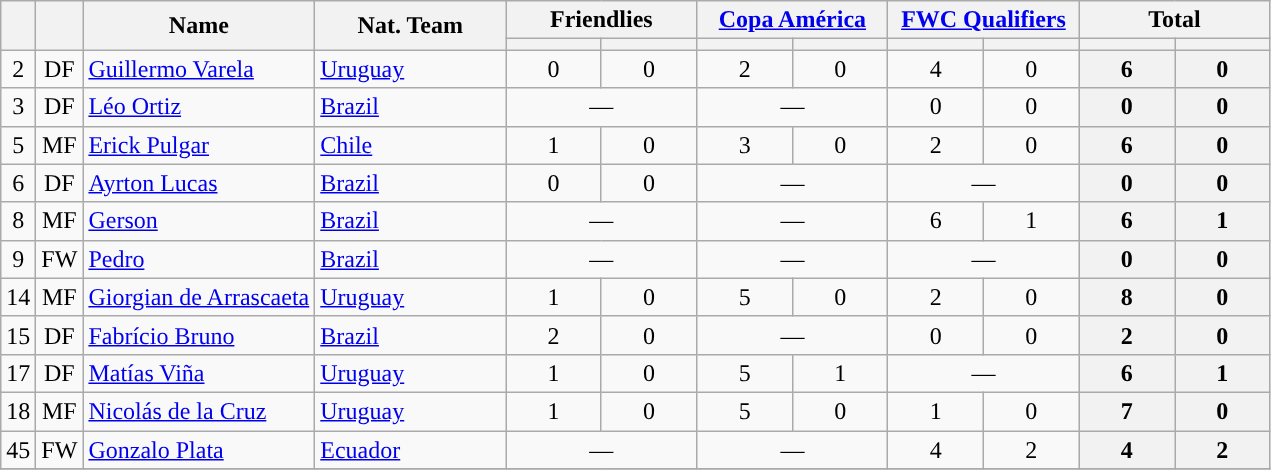<table class="wikitable" style="text-align:center">
<tr>
<th rowspan="2"></th>
<th rowspan="2"></th>
<th rowspan="2">Name</th>
<th rowspan="2" style="width:120px;">Nat. Team</th>
<th colspan="2" style="width:120px;">Friendlies</th>
<th colspan="2" style="width:120px;"><a href='#'>Copa América</a></th>
<th colspan="2" style="width:120px;"><a href='#'>FWC Qualifiers</a></th>
<th colspan="2" style="width:120px;">Total</th>
</tr>
<tr>
<th></th>
<th></th>
<th></th>
<th></th>
<th></th>
<th></th>
<th></th>
<th></th>
</tr>
<tr>
<td>2</td>
<td>DF</td>
<td style="text-align:left;"><a href='#'>Guillermo Varela</a></td>
<td style="text-align:left;"> <a href='#'>Uruguay</a></td>
<td>0</td>
<td>0</td>
<td>2</td>
<td>0</td>
<td>4</td>
<td>0</td>
<th>6</th>
<th>0</th>
</tr>
<tr>
<td>3</td>
<td>DF</td>
<td style="text-align:left;"><a href='#'>Léo Ortiz</a></td>
<td style="text-align:left;"> <a href='#'>Brazil</a></td>
<td colspan="2">—</td>
<td colspan="2">—</td>
<td>0</td>
<td>0</td>
<th>0</th>
<th>0</th>
</tr>
<tr>
<td>5</td>
<td>MF</td>
<td style="text-align:left;"><a href='#'>Erick Pulgar</a></td>
<td style="text-align:left;"> <a href='#'>Chile</a></td>
<td>1</td>
<td>0</td>
<td>3</td>
<td>0</td>
<td>2</td>
<td>0</td>
<th>6</th>
<th>0</th>
</tr>
<tr>
<td>6</td>
<td>DF</td>
<td style="text-align:left;"><a href='#'>Ayrton Lucas</a></td>
<td style="text-align:left;"> <a href='#'>Brazil</a></td>
<td>0</td>
<td>0</td>
<td colspan="2">—</td>
<td colspan="2">—</td>
<th>0</th>
<th>0</th>
</tr>
<tr>
<td>8</td>
<td>MF</td>
<td style="text-align:left;"><a href='#'>Gerson</a></td>
<td style="text-align:left;"> <a href='#'>Brazil</a></td>
<td colspan="2">—</td>
<td colspan="2">—</td>
<td>6</td>
<td>1</td>
<th>6</th>
<th>1</th>
</tr>
<tr>
<td>9</td>
<td>FW</td>
<td style="text-align:left;"><a href='#'>Pedro</a></td>
<td style="text-align:left;"> <a href='#'>Brazil</a></td>
<td colspan="2">—</td>
<td colspan="2">—</td>
<td colspan="2">—</td>
<th>0</th>
<th>0</th>
</tr>
<tr>
<td>14</td>
<td>MF</td>
<td style="text-align:left;"><a href='#'>Giorgian de Arrascaeta</a></td>
<td style="text-align:left;"> <a href='#'>Uruguay</a></td>
<td>1</td>
<td>0</td>
<td>5</td>
<td>0</td>
<td>2</td>
<td>0</td>
<th>8</th>
<th>0</th>
</tr>
<tr>
<td>15</td>
<td>DF</td>
<td style="text-align:left;"><a href='#'>Fabrício Bruno</a></td>
<td style="text-align:left;"> <a href='#'>Brazil</a></td>
<td>2</td>
<td>0</td>
<td colspan="2">—</td>
<td>0</td>
<td>0</td>
<th>2</th>
<th>0</th>
</tr>
<tr>
<td>17</td>
<td>DF</td>
<td style="text-align:left;"><a href='#'>Matías Viña</a></td>
<td style="text-align:left;"> <a href='#'>Uruguay</a></td>
<td>1</td>
<td>0</td>
<td>5</td>
<td>1</td>
<td colspan="2">—</td>
<th>6</th>
<th>1</th>
</tr>
<tr>
<td>18</td>
<td>MF</td>
<td style="text-align:left;"><a href='#'>Nicolás de la Cruz</a></td>
<td style="text-align:left;"> <a href='#'>Uruguay</a></td>
<td>1</td>
<td>0</td>
<td>5</td>
<td>0</td>
<td>1</td>
<td>0</td>
<th>7</th>
<th>0</th>
</tr>
<tr>
<td>45</td>
<td>FW</td>
<td style="text-align:left;"><a href='#'>Gonzalo Plata</a></td>
<td style="text-align:left;"> <a href='#'>Ecuador</a></td>
<td colspan="2">—</td>
<td colspan="2">—</td>
<td>4</td>
<td>2</td>
<th>4</th>
<th>2</th>
</tr>
<tr>
</tr>
</table>
